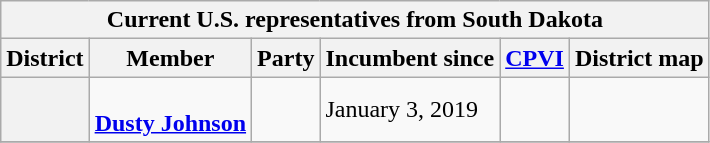<table class="wikitable sortable">
<tr>
<th colspan=6>Current U.S. representatives from South Dakota</th>
</tr>
<tr>
<th>District</th>
<th>Member<br></th>
<th>Party</th>
<th data-sort-type="date">Incumbent since</th>
<th data-sort-type="number"><a href='#'>CPVI</a><br></th>
<th class="unsortable">District map</th>
</tr>
<tr>
<th></th>
<td data-sort-value="Johnson, Dusty"><br><strong><a href='#'>Dusty Johnson</a></strong><br></td>
<td></td>
<td>January 3, 2019</td>
<td></td>
<td></td>
</tr>
<tr>
</tr>
</table>
